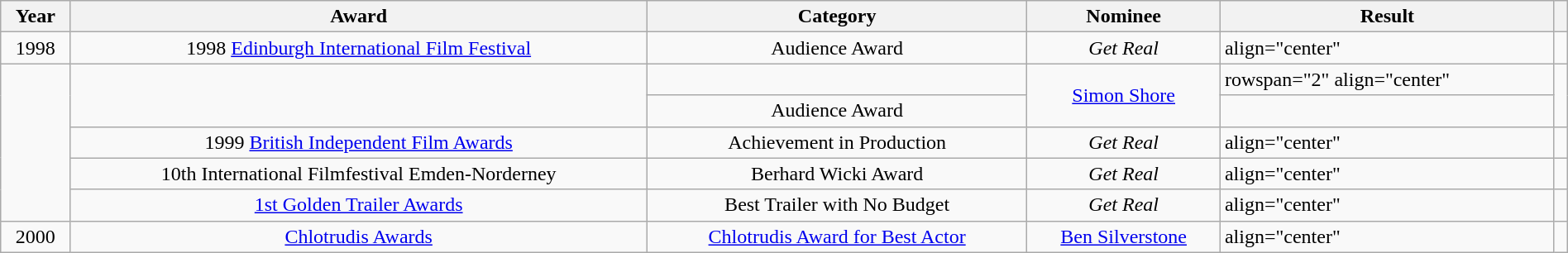<table width="100%" class="wikitable">
<tr>
<th>Year</th>
<th>Award</th>
<th>Category</th>
<th>Nominee</th>
<th>Result</th>
<th></th>
</tr>
<tr>
<td align="center">1998</td>
<td align="center">1998 <a href='#'>Edinburgh International Film Festival</a></td>
<td align="center">Audience Award</td>
<td align="center"><em>Get Real</em></td>
<td>align="center" </td>
<td align="center"></td>
</tr>
<tr>
<td rowspan="5"></td>
<td rowspan="2"></td>
<td></td>
<td rowspan="2" align="center"><a href='#'>Simon Shore</a></td>
<td>rowspan="2" align="center" </td>
<td rowspan="2" align="center"></td>
</tr>
<tr>
<td align="center">Audience Award</td>
</tr>
<tr>
<td align="center">1999 <a href='#'>British Independent Film Awards</a></td>
<td align="center">Achievement in Production</td>
<td align="center"><em>Get Real</em></td>
<td>align="center" </td>
<td align="center"></td>
</tr>
<tr>
<td align="center">10th International Filmfestival Emden-Norderney</td>
<td align="center">Berhard Wicki Award</td>
<td align="center"><em>Get Real</em></td>
<td>align="center" </td>
<td align="center"></td>
</tr>
<tr>
<td align="center"><a href='#'>1st Golden Trailer Awards</a></td>
<td align="center">Best Trailer with No Budget</td>
<td align="center"><em>Get Real</em></td>
<td>align="center" </td>
<td align="center"></td>
</tr>
<tr>
<td align="center">2000</td>
<td align="center"><a href='#'>Chlotrudis Awards</a></td>
<td align="center"><a href='#'>Chlotrudis Award for Best Actor</a></td>
<td align="center"><a href='#'>Ben Silverstone</a></td>
<td>align="center" </td>
<td align="center"></td>
</tr>
</table>
